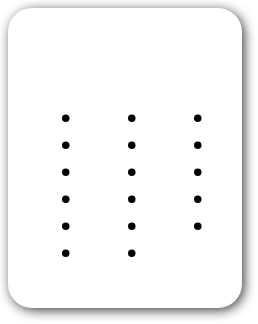<table style="border-radius:1em; box-shadow:0.1em 0.1em 0.5em rgba(0,0,0,0.75); background:white; border:1px solid white; padding:5px;">
<tr style="vertical-align:top;">
<td><br><table>
<tr>
<td><br><ul><li></li><li></li><li></li><li></li><li></li><li></li></ul></td>
<td valign="top"><br><ul><li></li><li></li><li></li><li></li><li></li><li></li></ul></td>
<td valign="top"><br><ul><li></li><li></li><li></li><li></li><li></li></ul></td>
<td></td>
</tr>
</table>
</td>
</tr>
</table>
